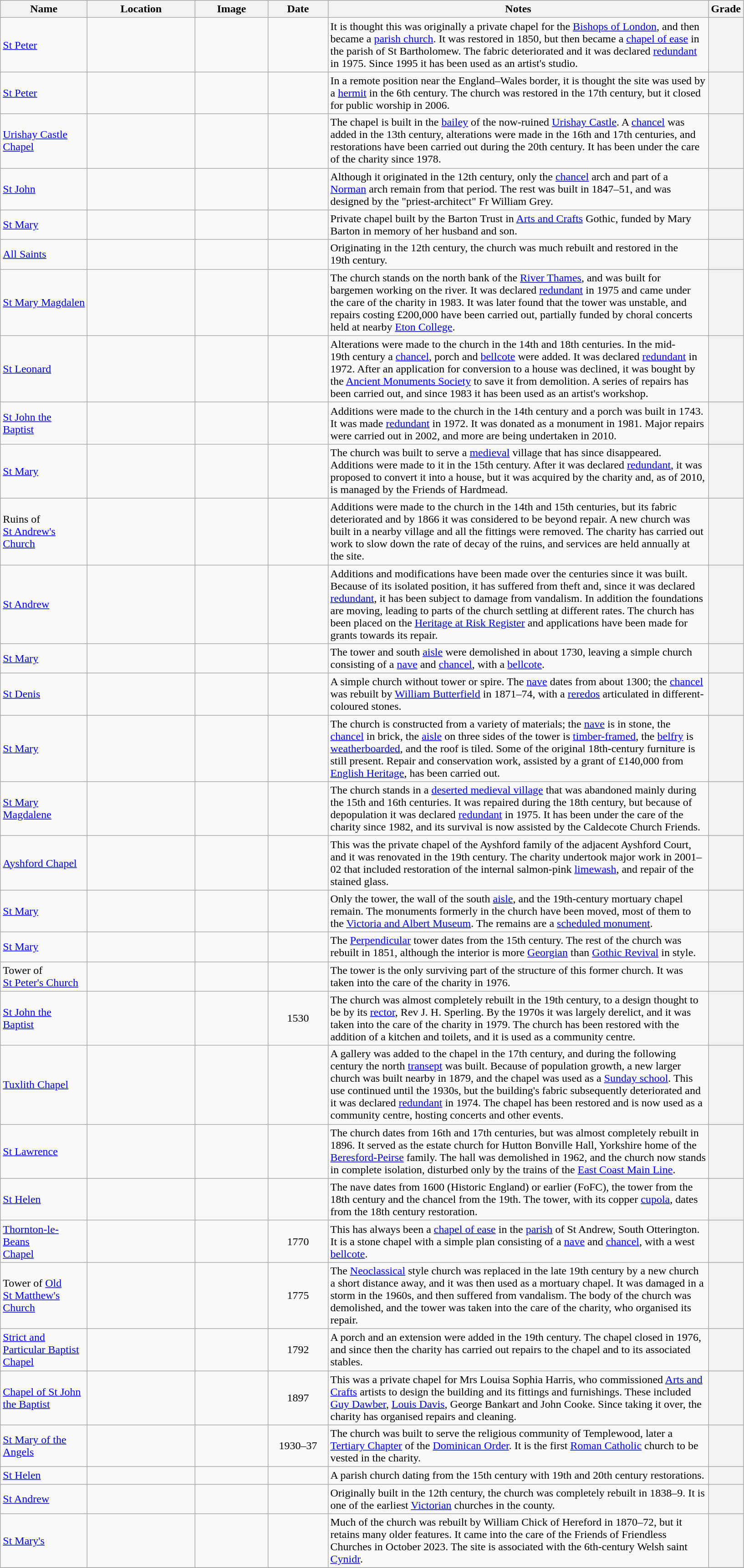<table class="wikitable sortable">
<tr>
<th style="width:120px">Name</th>
<th style="width:150px">Location</th>
<th style="width:100px" class="unsortable">Image</th>
<th style="width:80px">Date</th>
<th style="width:550px" class="unsortable">Notes</th>
<th style="width:24px">Grade</th>
</tr>
<tr>
<td><a href='#'>St Peter</a></td>
<td></td>
<td></td>
<td align="center"></td>
<td>It is thought this was originally a private chapel for the <a href='#'>Bishops of London</a>, and then became a <a href='#'>parish church</a>.  It was restored in 1850, but then became a <a href='#'>chapel of ease</a> in the parish of St Bartholomew.  The fabric deteriorated and it was declared <a href='#'>redundant</a> in 1975.  Since 1995 it has been used as an artist's studio.</td>
<th></th>
</tr>
<tr>
<td><a href='#'>St Peter</a></td>
<td></td>
<td></td>
<td align="center"></td>
<td>In a remote position near the England–Wales border, it is thought the site was used by a <a href='#'>hermit</a> in the 6th century.  The church was restored in the 17th century, but it closed for public worship in 2006.</td>
<th></th>
</tr>
<tr>
<td><a href='#'>Urishay Castle Chapel</a></td>
<td></td>
<td></td>
<td align="center"></td>
<td>The chapel is built in the <a href='#'>bailey</a> of the now-ruined <a href='#'>Urishay Castle</a>.  A <a href='#'>chancel</a> was added in the 13th century, alterations were made in the 16th and 17th centuries, and restorations have been carried out during the 20th century.  It has been under the care of the charity since 1978.</td>
<th></th>
</tr>
<tr>
<td><a href='#'>St John</a></td>
<td></td>
<td></td>
<td align="center"></td>
<td>Although it originated in the 12th century, only the <a href='#'>chancel</a> arch and part of a <a href='#'>Norman</a> arch remain from that period.  The rest was built in 1847–51, and was designed by the "priest-architect" Fr William Grey.</td>
<th></th>
</tr>
<tr>
<td><a href='#'>St Mary</a></td>
<td></td>
<td></td>
<td align="center"></td>
<td>Private chapel built by the Barton Trust in <a href='#'>Arts and Crafts</a> Gothic, funded by Mary Barton in memory of her husband and son.</td>
<th></th>
</tr>
<tr>
<td><a href='#'>All Saints</a></td>
<td></td>
<td></td>
<td align="center"></td>
<td>Originating in the 12th century, the church was much rebuilt and restored in the 19th century.</td>
<th></th>
</tr>
<tr>
<td><a href='#'>St Mary Magdalen</a></td>
<td></td>
<td></td>
<td align="center"></td>
<td>The church stands on the north bank of the <a href='#'>River Thames</a>, and was built for bargemen working on the river.  It was declared <a href='#'>redundant</a> in 1975 and came under the care of the charity in 1983.  It was later found that the tower was unstable, and repairs costing £200,000 have been carried out, partially funded by choral concerts held at nearby <a href='#'>Eton College</a>.</td>
<th></th>
</tr>
<tr>
<td><a href='#'>St Leonard</a></td>
<td></td>
<td></td>
<td align="center"></td>
<td>Alterations were made to the church in the 14th and 18th centuries.  In the mid-19th century a <a href='#'>chancel</a>, porch and <a href='#'>bellcote</a> were added.  It was declared <a href='#'>redundant</a> in 1972.  After an application for conversion to a house was declined, it was bought by the <a href='#'>Ancient Monuments Society</a> to save it from demolition.  A series of repairs has been carried out, and since 1983 it has been used as an artist's workshop.</td>
<th></th>
</tr>
<tr>
<td><a href='#'>St John the Baptist</a></td>
<td></td>
<td></td>
<td align="center"></td>
<td>Additions were made to the church in the 14th century and a porch was built in 1743.  It was made <a href='#'>redundant</a> in 1972.  It was donated as a monument in 1981.  Major repairs were carried out in 2002, and more are being undertaken in 2010.</td>
<th></th>
</tr>
<tr>
<td><a href='#'>St Mary</a></td>
<td></td>
<td></td>
<td align="center"></td>
<td>The church was built to serve a <a href='#'>medieval</a> village that has since disappeared.  Additions were made to it in the 15th century.  After it was declared <a href='#'>redundant</a>, it was proposed to convert it into a house, but it was acquired by the charity and, as of 2010, is managed by the Friends of Hardmead.</td>
<th></th>
</tr>
<tr>
<td>Ruins of <a href='#'>St Andrew's Church</a></td>
<td></td>
<td></td>
<td align="center"></td>
<td>Additions were made to the church in the 14th and 15th centuries, but its fabric deteriorated and by 1866 it was considered to be beyond repair.  A new church was built in a nearby village and all the fittings were removed.  The charity has carried out work to slow down the rate of decay of the ruins, and services are held annually at the site.</td>
<th></th>
</tr>
<tr>
<td><a href='#'>St Andrew</a></td>
<td></td>
<td></td>
<td align="center"></td>
<td>Additions and modifications have been made over the centuries since it was built.  Because of its isolated position, it has suffered from theft and, since it was declared <a href='#'>redundant</a>, it has been subject to damage from vandalism.  In addition the foundations are moving, leading to parts of the church settling at different rates.  The church has been placed on the <a href='#'>Heritage at Risk Register</a> and applications have been made for grants towards its repair.</td>
<th></th>
</tr>
<tr>
<td><a href='#'>St Mary</a></td>
<td></td>
<td></td>
<td align="center"></td>
<td>The tower and south <a href='#'>aisle</a> were demolished in about 1730, leaving a simple church consisting of a <a href='#'>nave</a> and <a href='#'>chancel</a>, with a <a href='#'>bellcote</a>.</td>
<th></th>
</tr>
<tr>
<td><a href='#'>St Denis</a></td>
<td></td>
<td></td>
<td align="center"></td>
<td>A simple church without tower or spire. The <a href='#'>nave</a> dates from about 1300; the <a href='#'>chancel</a> was rebuilt by <a href='#'>William Butterfield</a> in 1871–74, with a <a href='#'>reredos</a> articulated in different-coloured stones.</td>
<th></th>
</tr>
<tr>
<td><a href='#'>St Mary</a></td>
<td></td>
<td></td>
<td align="center"></td>
<td>The church is constructed from a variety of materials; the <a href='#'>nave</a> is in stone, the <a href='#'>chancel</a> in brick, the <a href='#'>aisle</a> on three sides of the tower is <a href='#'>timber-framed</a>, the <a href='#'>belfry</a> is <a href='#'>weatherboarded</a>, and the roof is tiled.  Some of the original 18th-century furniture is still present.  Repair and conservation work, assisted by a grant of £140,000 from <a href='#'>English Heritage</a>, has been carried out.</td>
<th></th>
</tr>
<tr>
<td><a href='#'>St Mary Magdalene</a></td>
<td></td>
<td></td>
<td align="center"></td>
<td>The church stands in a <a href='#'>deserted medieval village</a> that was abandoned mainly during the 15th and 16th centuries.  It was repaired during the 18th century, but because of depopulation it was declared <a href='#'>redundant</a> in 1975.  It has been under the care of the charity since 1982, and its survival is now assisted by the Caldecote Church Friends.</td>
<th></th>
</tr>
<tr>
<td><a href='#'>Ayshford Chapel</a></td>
<td></td>
<td></td>
<td align="center"></td>
<td>This was the private chapel of the Ayshford family of the adjacent Ayshford Court, and it was renovated in the 19th century.  The charity undertook major work in 2001–02 that included restoration of the internal salmon-pink <a href='#'>limewash</a>, and repair of the stained glass.</td>
<th></th>
</tr>
<tr>
<td><a href='#'>St Mary</a></td>
<td></td>
<td></td>
<td align="center"></td>
<td>Only the tower, the wall of the south <a href='#'>aisle</a>, and the 19th-century mortuary chapel remain.  The monuments formerly in the church have been moved, most of them to the <a href='#'>Victoria and Albert Museum</a>.  The remains are a <a href='#'>scheduled monument</a>.</td>
<th></th>
</tr>
<tr>
<td><a href='#'>St Mary</a></td>
<td></td>
<td></td>
<td align="center"></td>
<td>The <a href='#'>Perpendicular</a> tower dates from the 15th century.  The rest of the church was rebuilt in 1851, although the interior is more <a href='#'>Georgian</a> than <a href='#'>Gothic Revival</a> in style.</td>
<th></th>
</tr>
<tr>
<td>Tower of <a href='#'>St Peter's Church</a></td>
<td></td>
<td></td>
<td align="center"></td>
<td>The tower is the only surviving part of the structure of this former church.  It was taken into the care of the charity in 1976.</td>
<th></th>
</tr>
<tr>
<td><a href='#'>St John the Baptist</a></td>
<td></td>
<td></td>
<td align="center">1530</td>
<td>The church was almost completely rebuilt in the 19th century, to a design thought to be by its <a href='#'>rector</a>, Rev J. H. Sperling.  By the 1970s it was largely derelict, and it was taken into the care of the charity in 1979.  The church has been restored with the addition of a kitchen and toilets, and it is used as a community centre.</td>
<th></th>
</tr>
<tr>
<td><a href='#'>Tuxlith Chapel</a></td>
<td></td>
<td></td>
<td align="center"></td>
<td>A gallery was added to the chapel in the 17th century, and during the following century the north <a href='#'>transept</a> was built.  Because of population growth, a new larger church was built nearby in 1879, and the chapel was used as a <a href='#'>Sunday school</a>.  This use continued until the 1930s, but the building's fabric subsequently deteriorated and it was declared <a href='#'>redundant</a> in 1974.  The chapel has been restored and is now used as a community centre, hosting concerts and other events.</td>
<th></th>
</tr>
<tr>
<td><a href='#'>St Lawrence</a></td>
<td></td>
<td></td>
<td align="center"></td>
<td>The church dates from 16th and 17th centuries, but was almost completely rebuilt in 1896. It served as the estate church for Hutton Bonville Hall, Yorkshire home of the <a href='#'>Beresford-Peirse</a> family. The hall was demolished in 1962, and the church now stands in complete isolation, disturbed only by the trains of the <a href='#'>East Coast Main Line</a>.</td>
<th></th>
</tr>
<tr>
<td><a href='#'>St Helen</a></td>
<td></td>
<td></td>
<td align="center"></td>
<td>The nave dates from 1600 (Historic England) or earlier (FoFC), the tower from the 18th century and the chancel from the 19th. The tower, with its copper <a href='#'>cupola</a>, dates from the 18th century restoration.</td>
<th></th>
</tr>
<tr>
<td><a href='#'>Thornton-le-Beans<br>Chapel</a></td>
<td></td>
<td></td>
<td align="center">1770</td>
<td>This has always been a <a href='#'>chapel of ease</a> in the <a href='#'>parish</a> of St Andrew, South Otterington.  It is a stone chapel with a simple plan consisting of a <a href='#'>nave</a> and <a href='#'>chancel</a>, with a west <a href='#'>bellcote</a>.</td>
<th></th>
</tr>
<tr>
<td>Tower of <a href='#'>Old St Matthew's Church</a></td>
<td></td>
<td></td>
<td align="center">1775</td>
<td>The <a href='#'>Neoclassical</a> style church was replaced in the late 19th century by a new church a short distance away, and it was then used as a mortuary chapel.  It was damaged in a storm in the 1960s, and then suffered from vandalism.  The body of the church was demolished, and the tower was taken into the care of the charity, who organised its repair.</td>
<th></th>
</tr>
<tr>
<td><a href='#'>Strict and Particular Baptist Chapel</a></td>
<td></td>
<td></td>
<td align="center">1792</td>
<td>A porch and an extension were added in the 19th century.  The chapel closed in 1976, and since then the charity has carried out repairs to the chapel and to its associated stables.</td>
<th></th>
</tr>
<tr>
<td><a href='#'>Chapel of St John the Baptist</a></td>
<td></td>
<td></td>
<td align="center">1897</td>
<td>This was a private chapel for Mrs Louisa Sophia Harris, who commissioned <a href='#'>Arts and Crafts</a> artists to design the building and its fittings and furnishings.  These included <a href='#'>Guy Dawber</a>, <a href='#'>Louis Davis</a>, George Bankart and John Cooke.  Since taking it over, the charity has organised repairs and cleaning.</td>
<th></th>
</tr>
<tr>
<td><a href='#'>St Mary of the Angels</a></td>
<td></td>
<td></td>
<td align="center">1930–37</td>
<td>The church was built to serve the religious community of Templewood, later a <a href='#'>Tertiary Chapter</a> of the <a href='#'>Dominican Order</a>.  It is the first <a href='#'>Roman Catholic</a> church to be vested in the charity.</td>
<th></th>
</tr>
<tr>
<td><a href='#'>St Helen</a></td>
<td></td>
<td></td>
<td align="center"></td>
<td>A parish church dating from the 15th century with 19th and 20th century restorations.</td>
<th></th>
</tr>
<tr>
<td><a href='#'>St Andrew</a></td>
<td></td>
<td></td>
<td align="center"></td>
<td>Originally built in the 12th century, the church was completely rebuilt in 1838–9. It is one of the earliest <a href='#'>Victorian</a> churches in the county.</td>
<th></th>
</tr>
<tr>
<td><a href='#'>St Mary's</a></td>
<td></td>
<td></td>
<td align="center"></td>
<td>Much of the church was rebuilt by William Chick of Hereford in 1870–72, but it retains many older features.  It came into the care of the Friends of Friendless Churches in October 2023. The site is associated with the  6th-century Welsh saint <a href='#'>Cynidr</a>.</td>
<th></th>
</tr>
<tr>
</tr>
</table>
